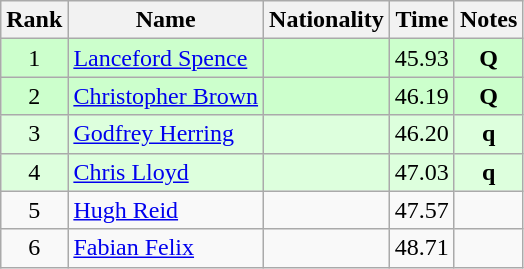<table class="wikitable sortable" style="text-align:center">
<tr>
<th>Rank</th>
<th>Name</th>
<th>Nationality</th>
<th>Time</th>
<th>Notes</th>
</tr>
<tr bgcolor=ccffcc>
<td align=center>1</td>
<td align=left><a href='#'>Lanceford Spence</a></td>
<td align=left></td>
<td>45.93</td>
<td><strong>Q</strong></td>
</tr>
<tr bgcolor=ccffcc>
<td align=center>2</td>
<td align=left><a href='#'>Christopher Brown</a></td>
<td align=left></td>
<td>46.19</td>
<td><strong>Q</strong></td>
</tr>
<tr bgcolor=ddffdd>
<td align=center>3</td>
<td align=left><a href='#'>Godfrey Herring</a></td>
<td align=left></td>
<td>46.20</td>
<td><strong>q</strong></td>
</tr>
<tr bgcolor=ddffdd>
<td align=center>4</td>
<td align=left><a href='#'>Chris Lloyd</a></td>
<td align=left></td>
<td>47.03</td>
<td><strong>q</strong></td>
</tr>
<tr>
<td align=center>5</td>
<td align=left><a href='#'>Hugh Reid</a></td>
<td align=left></td>
<td>47.57</td>
<td></td>
</tr>
<tr>
<td align=center>6</td>
<td align=left><a href='#'>Fabian Felix</a></td>
<td align=left></td>
<td>48.71</td>
<td></td>
</tr>
</table>
